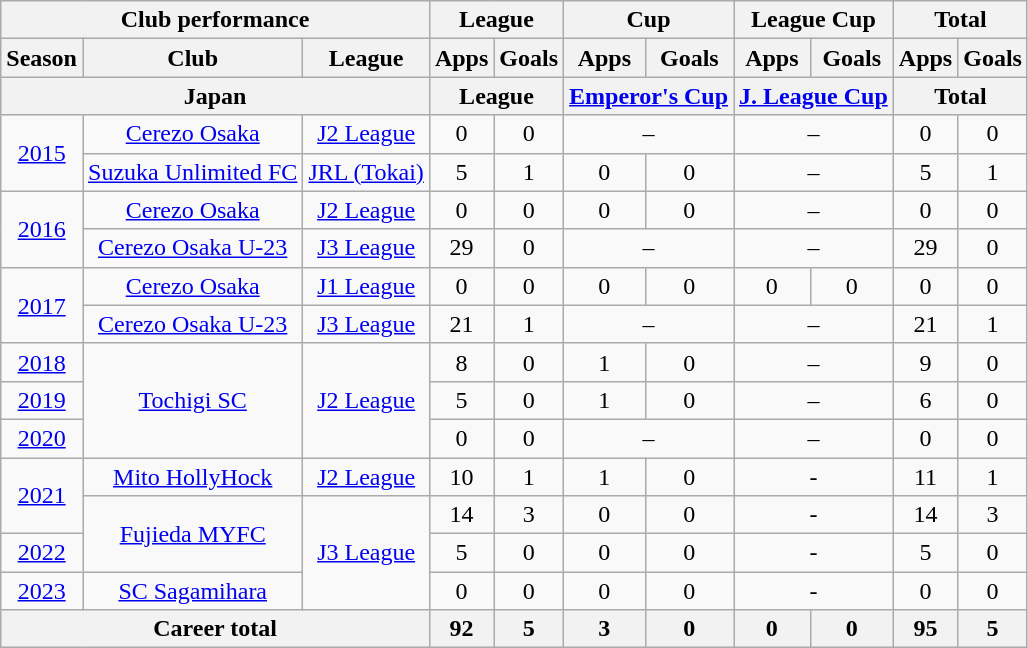<table class="wikitable" style="text-align:center">
<tr>
<th colspan=3>Club performance</th>
<th colspan=2>League</th>
<th colspan=2>Cup</th>
<th colspan=2>League Cup</th>
<th colspan=2>Total</th>
</tr>
<tr>
<th>Season</th>
<th>Club</th>
<th>League</th>
<th>Apps</th>
<th>Goals</th>
<th>Apps</th>
<th>Goals</th>
<th>Apps</th>
<th>Goals</th>
<th>Apps</th>
<th>Goals</th>
</tr>
<tr>
<th colspan=3>Japan</th>
<th colspan=2>League</th>
<th colspan=2><a href='#'>Emperor's Cup</a></th>
<th colspan=2><a href='#'>J. League Cup</a></th>
<th colspan=2>Total</th>
</tr>
<tr>
<td rowspan="2"><a href='#'>2015</a></td>
<td><a href='#'>Cerezo Osaka</a></td>
<td><a href='#'>J2 League</a></td>
<td>0</td>
<td>0</td>
<td colspan="2">–</td>
<td colspan="2">–</td>
<td>0</td>
<td>0</td>
</tr>
<tr>
<td><a href='#'>Suzuka Unlimited FC</a></td>
<td><a href='#'>JRL (Tokai)</a></td>
<td>5</td>
<td>1</td>
<td>0</td>
<td>0</td>
<td colspan="2">–</td>
<td>5</td>
<td>1</td>
</tr>
<tr>
<td rowspan="2"><a href='#'>2016</a></td>
<td><a href='#'>Cerezo Osaka</a></td>
<td><a href='#'>J2 League</a></td>
<td>0</td>
<td>0</td>
<td>0</td>
<td>0</td>
<td colspan="2">–</td>
<td>0</td>
<td>0</td>
</tr>
<tr>
<td><a href='#'>Cerezo Osaka U-23</a></td>
<td><a href='#'>J3 League</a></td>
<td>29</td>
<td>0</td>
<td colspan="2">–</td>
<td colspan="2">–</td>
<td>29</td>
<td>0</td>
</tr>
<tr>
<td rowspan="2"><a href='#'>2017</a></td>
<td><a href='#'>Cerezo Osaka</a></td>
<td><a href='#'>J1 League</a></td>
<td>0</td>
<td>0</td>
<td>0</td>
<td>0</td>
<td>0</td>
<td>0</td>
<td>0</td>
<td>0</td>
</tr>
<tr>
<td><a href='#'>Cerezo Osaka U-23</a></td>
<td><a href='#'>J3 League</a></td>
<td>21</td>
<td>1</td>
<td colspan="2">–</td>
<td colspan="2">–</td>
<td>21</td>
<td>1</td>
</tr>
<tr>
<td><a href='#'>2018</a></td>
<td rowspan ="3"><a href='#'>Tochigi SC</a></td>
<td rowspan="3"><a href='#'>J2 League</a></td>
<td>8</td>
<td>0</td>
<td>1</td>
<td>0</td>
<td colspan="2">–</td>
<td>9</td>
<td>0</td>
</tr>
<tr>
<td><a href='#'>2019</a></td>
<td>5</td>
<td>0</td>
<td>1</td>
<td>0</td>
<td colspan="2">–</td>
<td>6</td>
<td>0</td>
</tr>
<tr>
<td><a href='#'>2020</a></td>
<td>0</td>
<td>0</td>
<td colspan="2">–</td>
<td colspan="2">–</td>
<td>0</td>
<td>0</td>
</tr>
<tr>
<td rowspan="2"><a href='#'>2021</a></td>
<td><a href='#'>Mito HollyHock</a></td>
<td><a href='#'>J2 League</a></td>
<td>10</td>
<td>1</td>
<td>1</td>
<td>0</td>
<td colspan="2">-</td>
<td>11</td>
<td>1</td>
</tr>
<tr>
<td rowspan="2"><a href='#'>Fujieda MYFC</a></td>
<td rowspan="3"><a href='#'>J3 League</a></td>
<td>14</td>
<td>3</td>
<td>0</td>
<td>0</td>
<td colspan="2">-</td>
<td>14</td>
<td>3</td>
</tr>
<tr>
<td><a href='#'>2022</a></td>
<td>5</td>
<td>0</td>
<td>0</td>
<td>0</td>
<td colspan="2">-</td>
<td>5</td>
<td>0</td>
</tr>
<tr>
<td><a href='#'>2023</a></td>
<td><a href='#'>SC Sagamihara</a></td>
<td>0</td>
<td>0</td>
<td>0</td>
<td>0</td>
<td colspan="2">-</td>
<td>0</td>
<td>0</td>
</tr>
<tr>
<th colspan=3>Career total</th>
<th>92</th>
<th>5</th>
<th>3</th>
<th>0</th>
<th>0</th>
<th>0</th>
<th>95</th>
<th>5</th>
</tr>
</table>
